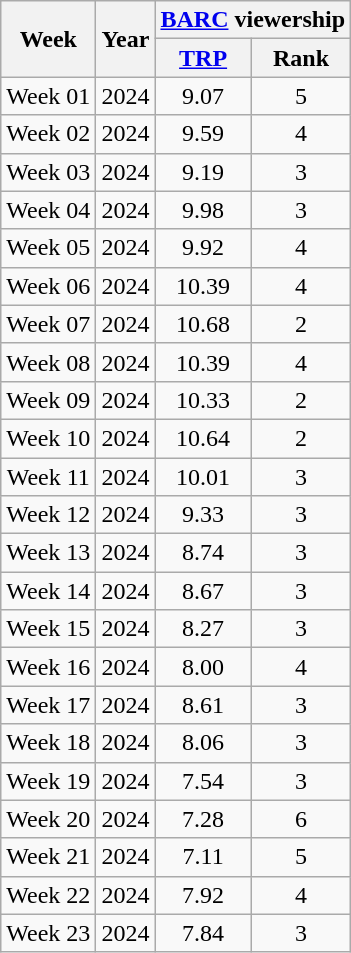<table class="wikitable sortable" style="text-align:center">
<tr>
<th rowspan="2">Week</th>
<th rowspan="2">Year</th>
<th colspan="2"><a href='#'>BARC</a> viewership</th>
</tr>
<tr>
<th><a href='#'>TRP</a></th>
<th>Rank</th>
</tr>
<tr>
<td>Week 01</td>
<td>2024</td>
<td>9.07</td>
<td>5</td>
</tr>
<tr>
<td>Week 02</td>
<td>2024</td>
<td>9.59</td>
<td>4</td>
</tr>
<tr>
<td>Week 03</td>
<td>2024</td>
<td>9.19</td>
<td>3</td>
</tr>
<tr>
<td>Week 04</td>
<td>2024</td>
<td>9.98</td>
<td>3</td>
</tr>
<tr>
<td>Week 05</td>
<td>2024</td>
<td>9.92</td>
<td>4</td>
</tr>
<tr>
<td>Week 06</td>
<td>2024</td>
<td>10.39</td>
<td>4</td>
</tr>
<tr>
<td>Week 07</td>
<td>2024</td>
<td>10.68</td>
<td 2>2</td>
</tr>
<tr>
<td>Week 08</td>
<td>2024</td>
<td>10.39</td>
<td>4</td>
</tr>
<tr>
<td>Week 09</td>
<td>2024</td>
<td>10.33</td>
<td>2</td>
</tr>
<tr>
<td>Week 10</td>
<td>2024</td>
<td>10.64</td>
<td>2</td>
</tr>
<tr>
<td>Week 11</td>
<td>2024</td>
<td>10.01</td>
<td>3</td>
</tr>
<tr>
<td>Week 12</td>
<td>2024</td>
<td>9.33</td>
<td>3</td>
</tr>
<tr>
<td>Week 13</td>
<td>2024</td>
<td>8.74</td>
<td>3</td>
</tr>
<tr>
<td>Week 14</td>
<td>2024</td>
<td>8.67</td>
<td>3</td>
</tr>
<tr>
<td>Week 15</td>
<td>2024</td>
<td>8.27</td>
<td>3</td>
</tr>
<tr>
<td>Week 16</td>
<td>2024</td>
<td>8.00</td>
<td>4</td>
</tr>
<tr>
<td>Week 17</td>
<td>2024</td>
<td>8.61</td>
<td>3</td>
</tr>
<tr>
<td>Week 18</td>
<td>2024</td>
<td>8.06</td>
<td>3</td>
</tr>
<tr>
<td>Week 19</td>
<td>2024</td>
<td>7.54</td>
<td>3</td>
</tr>
<tr>
<td>Week 20</td>
<td>2024</td>
<td>7.28</td>
<td>6</td>
</tr>
<tr>
<td>Week 21</td>
<td>2024</td>
<td>7.11</td>
<td>5</td>
</tr>
<tr>
<td>Week 22</td>
<td>2024</td>
<td>7.92</td>
<td>4</td>
</tr>
<tr>
<td>Week 23</td>
<td>2024</td>
<td>7.84</td>
<td>3</td>
</tr>
</table>
